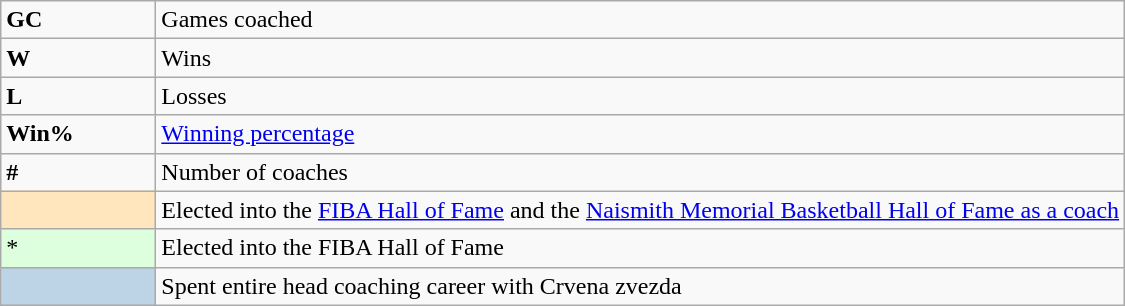<table class="wikitable">
<tr>
<td><strong>GC</strong></td>
<td>Games coached</td>
</tr>
<tr>
<td><strong>W</strong></td>
<td>Wins</td>
</tr>
<tr>
<td><strong>L</strong></td>
<td>Losses</td>
</tr>
<tr>
<td><strong>Win%</strong></td>
<td><a href='#'>Winning percentage</a></td>
</tr>
<tr>
<td><strong>#</strong></td>
<td>Number of coaches</td>
</tr>
<tr>
<td style="background-color:#FFE6BD; width:6em"></td>
<td>Elected into the <a href='#'>FIBA Hall of Fame</a> and the <a href='#'>Naismith Memorial Basketball Hall of Fame as a coach</a></td>
</tr>
<tr>
<td style="background-color:#ddffdd; width:6em">*</td>
<td>Elected into the FIBA Hall of Fame</td>
</tr>
<tr>
<td style="background-color:#BCD4E6"></td>
<td>Spent entire head coaching career with Crvena zvezda</td>
</tr>
</table>
